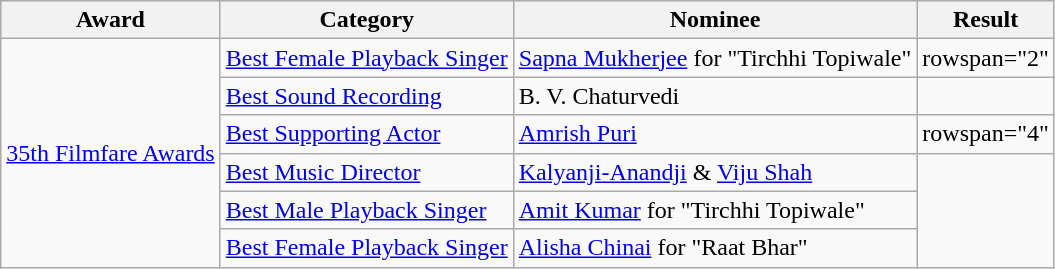<table class="wikitable sortable">
<tr>
<th>Award</th>
<th>Category</th>
<th>Nominee</th>
<th>Result</th>
</tr>
<tr>
<td rowspan="6"><a href='#'>35th Filmfare Awards</a></td>
<td><a href='#'>Best Female Playback Singer</a></td>
<td><a href='#'>Sapna Mukherjee</a> for "Tirchhi Topiwale"</td>
<td>rowspan="2"</td>
</tr>
<tr>
<td><a href='#'>Best Sound Recording</a></td>
<td>B. V. Chaturvedi</td>
</tr>
<tr>
<td><a href='#'>Best Supporting Actor</a></td>
<td><a href='#'>Amrish Puri</a></td>
<td>rowspan="4" </td>
</tr>
<tr>
<td><a href='#'>Best Music Director</a></td>
<td><a href='#'>Kalyanji-Anandji</a> & <a href='#'>Viju Shah</a></td>
</tr>
<tr>
<td><a href='#'>Best Male Playback Singer</a></td>
<td><a href='#'>Amit Kumar</a> for "Tirchhi Topiwale"</td>
</tr>
<tr>
<td><a href='#'>Best Female Playback Singer</a></td>
<td><a href='#'>Alisha Chinai</a> for "Raat Bhar"</td>
</tr>
</table>
